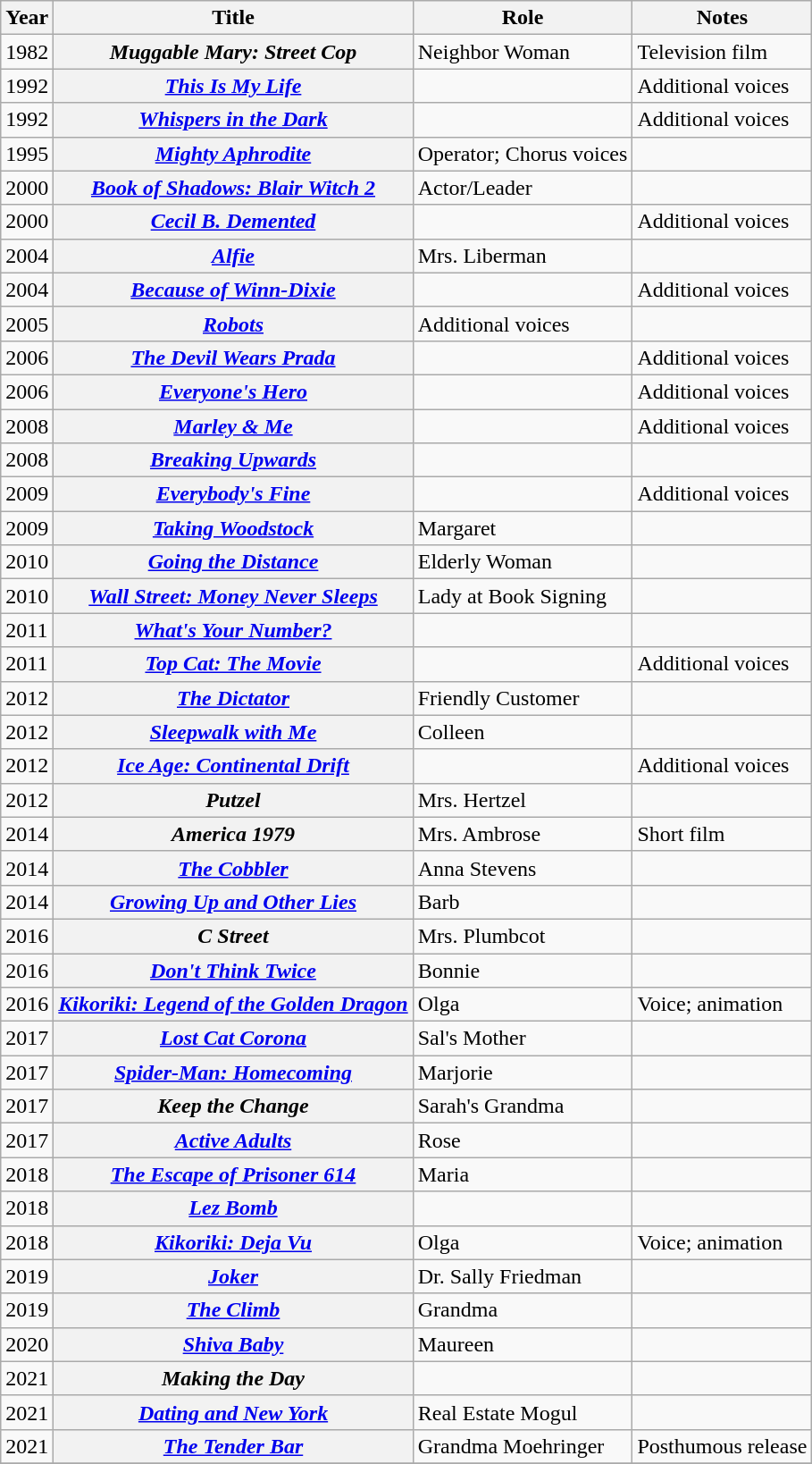<table class="wikitable plainrowheaders">
<tr>
<th scope="col">Year</th>
<th scope="col">Title</th>
<th scope="col">Role</th>
<th scope="col" class="unsortable">Notes</th>
</tr>
<tr>
<td>1982</td>
<th scope="row"><em>Muggable Mary: Street Cop</em></th>
<td>Neighbor Woman</td>
<td>Television film</td>
</tr>
<tr>
<td>1992</td>
<th scope="row"><em><a href='#'>This Is My Life</a></em></th>
<td></td>
<td>Additional voices</td>
</tr>
<tr>
<td>1992</td>
<th scope="row"><em><a href='#'>Whispers in the Dark</a></em></th>
<td></td>
<td>Additional voices</td>
</tr>
<tr>
<td>1995</td>
<th scope="row"><em><a href='#'>Mighty Aphrodite</a></em></th>
<td>Operator; Chorus voices</td>
<td></td>
</tr>
<tr>
<td>2000</td>
<th scope="row"><em><a href='#'>Book of Shadows: Blair Witch 2</a></em></th>
<td>Actor/Leader</td>
<td></td>
</tr>
<tr>
<td>2000</td>
<th scope="row"><em><a href='#'>Cecil B. Demented</a></em></th>
<td></td>
<td>Additional voices</td>
</tr>
<tr>
<td>2004</td>
<th scope="row"><a href='#'><em>Alfie</em></a></th>
<td>Mrs. Liberman</td>
<td></td>
</tr>
<tr>
<td>2004</td>
<th scope="row"><em><a href='#'>Because of Winn-Dixie</a></em></th>
<td></td>
<td>Additional voices</td>
</tr>
<tr>
<td>2005</td>
<th scope="row"><a href='#'><em>Robots</em></a></th>
<td>Additional voices</td>
<td></td>
</tr>
<tr>
<td>2006</td>
<th scope="row"><em><a href='#'>The Devil Wears Prada</a></em></th>
<td></td>
<td>Additional voices</td>
</tr>
<tr>
<td>2006</td>
<th scope="row"><em><a href='#'>Everyone's Hero</a></em></th>
<td></td>
<td>Additional voices</td>
</tr>
<tr>
<td>2008</td>
<th scope="row"><em><a href='#'>Marley & Me</a></em></th>
<td></td>
<td>Additional voices</td>
</tr>
<tr>
<td>2008</td>
<th scope="row"><em><a href='#'>Breaking Upwards</a></em></th>
<td></td>
<td></td>
</tr>
<tr>
<td>2009</td>
<th scope="row"><em><a href='#'>Everybody's Fine</a></em></th>
<td></td>
<td>Additional voices</td>
</tr>
<tr>
<td>2009</td>
<th scope="row"><em><a href='#'>Taking Woodstock</a></em></th>
<td>Margaret</td>
<td></td>
</tr>
<tr>
<td>2010</td>
<th scope="row"><em><a href='#'>Going the Distance</a></em></th>
<td>Elderly Woman</td>
<td></td>
</tr>
<tr>
<td>2010</td>
<th scope="row"><em><a href='#'>Wall Street: Money Never Sleeps</a></em></th>
<td>Lady at Book Signing</td>
<td></td>
</tr>
<tr>
<td>2011</td>
<th scope="row"><em><a href='#'>What's Your Number?</a></em></th>
<td></td>
<td></td>
</tr>
<tr>
<td>2011</td>
<th scope="row"><em><a href='#'>Top Cat: The Movie</a></em></th>
<td></td>
<td>Additional voices</td>
</tr>
<tr>
<td>2012</td>
<th scope="row"><a href='#'><em>The Dictator</em></a></th>
<td>Friendly Customer</td>
<td></td>
</tr>
<tr>
<td>2012</td>
<th scope="row"><em><a href='#'>Sleepwalk with Me</a></em></th>
<td>Colleen</td>
<td></td>
</tr>
<tr>
<td>2012</td>
<th scope="row"><em><a href='#'>Ice Age: Continental Drift</a></em></th>
<td></td>
<td>Additional voices</td>
</tr>
<tr>
<td>2012</td>
<th scope="row"><em>Putzel</em></th>
<td>Mrs. Hertzel</td>
<td></td>
</tr>
<tr>
<td>2014</td>
<th scope="row"><em>America 1979</em></th>
<td>Mrs. Ambrose</td>
<td>Short film</td>
</tr>
<tr>
<td>2014</td>
<th scope="row"><em><a href='#'>The Cobbler</a></em></th>
<td>Anna Stevens</td>
<td></td>
</tr>
<tr>
<td>2014</td>
<th scope="row"><em><a href='#'>Growing Up and Other Lies</a></em></th>
<td>Barb</td>
<td></td>
</tr>
<tr>
<td>2016</td>
<th scope="row"><em>C Street</em></th>
<td>Mrs. Plumbcot</td>
<td></td>
</tr>
<tr>
<td>2016</td>
<th scope="row"><em><a href='#'>Don't Think Twice</a></em></th>
<td>Bonnie</td>
<td></td>
</tr>
<tr>
<td>2016</td>
<th scope="row"><em><a href='#'>Kikoriki: Legend of the Golden Dragon</a></em></th>
<td>Olga</td>
<td>Voice; animation</td>
</tr>
<tr>
<td>2017</td>
<th scope="row"><em><a href='#'>Lost Cat Corona</a></em></th>
<td>Sal's Mother</td>
<td></td>
</tr>
<tr>
<td>2017</td>
<th scope="row"><em><a href='#'>Spider-Man: Homecoming</a></em></th>
<td>Marjorie</td>
<td></td>
</tr>
<tr>
<td>2017</td>
<th scope="row"><em>Keep the Change</em></th>
<td>Sarah's Grandma</td>
<td></td>
</tr>
<tr>
<td>2017</td>
<th scope="row"><em><a href='#'>Active Adults</a></em></th>
<td>Rose</td>
<td></td>
</tr>
<tr>
<td>2018</td>
<th scope="row"><em><a href='#'>The Escape of Prisoner 614</a></em></th>
<td>Maria</td>
<td></td>
</tr>
<tr>
<td>2018</td>
<th scope="row"><em><a href='#'>Lez Bomb</a></em></th>
<td></td>
<td></td>
</tr>
<tr>
<td>2018</td>
<th scope="row"><em><a href='#'>Kikoriki: Deja Vu</a></em></th>
<td>Olga</td>
<td>Voice; animation</td>
</tr>
<tr>
<td>2019</td>
<th scope="row"><a href='#'><em>Joker</em></a></th>
<td>Dr. Sally Friedman</td>
<td></td>
</tr>
<tr>
<td>2019</td>
<th scope="row"><a href='#'><em>The Climb</em></a></th>
<td>Grandma</td>
<td></td>
</tr>
<tr>
<td>2020</td>
<th scope="row"><em><a href='#'>Shiva Baby</a></em></th>
<td>Maureen</td>
<td></td>
</tr>
<tr>
<td>2021</td>
<th scope="row"><em>Making the Day</em></th>
<td></td>
<td></td>
</tr>
<tr>
<td>2021</td>
<th scope="row"><em><a href='#'>Dating and New York</a></em></th>
<td>Real Estate Mogul</td>
<td></td>
</tr>
<tr>
<td>2021</td>
<th scope="row"><a href='#'><em>The Tender Bar</em></a></th>
<td>Grandma Moehringer</td>
<td>Posthumous release</td>
</tr>
<tr>
</tr>
</table>
